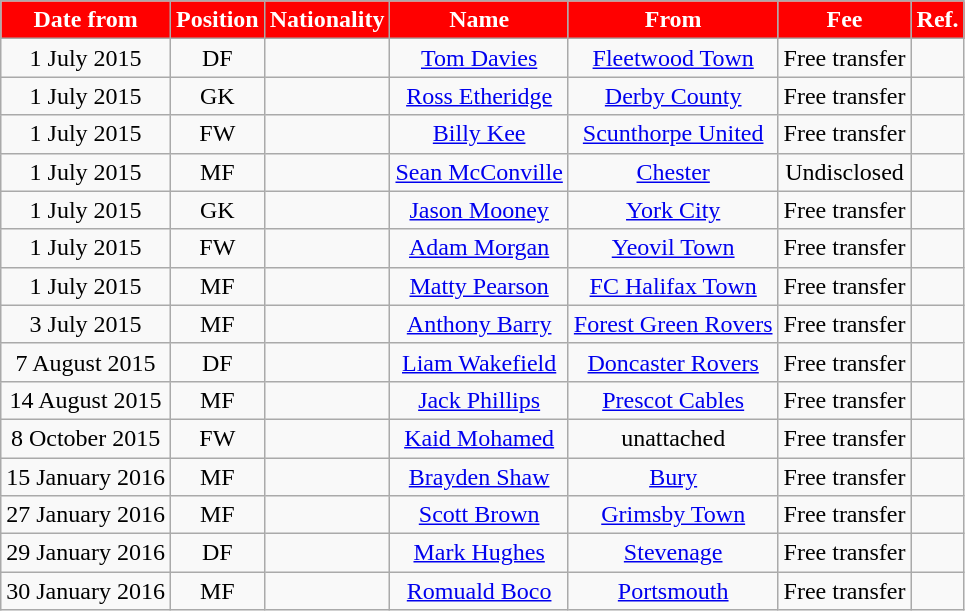<table class="wikitable" style="text-align:center;">
<tr>
<th style="background:#FF0000; color:#FFFFFF;">Date from</th>
<th style="background:#FF0000; color:#FFFFFF;">Position</th>
<th style="background:#FF0000; color:#FFFFFF;">Nationality</th>
<th style="background:#FF0000; color:#FFFFFF;">Name</th>
<th style="background:#FF0000; color:#FFFFFF;">From</th>
<th style="background:#FF0000; color:#FFFFFF;">Fee</th>
<th style="background:#FF0000; color:#FFFFFF;">Ref.</th>
</tr>
<tr>
<td>1 July 2015</td>
<td>DF</td>
<td></td>
<td><a href='#'>Tom Davies</a></td>
<td><a href='#'>Fleetwood Town</a></td>
<td>Free transfer</td>
<td></td>
</tr>
<tr>
<td>1 July 2015</td>
<td>GK</td>
<td></td>
<td><a href='#'>Ross Etheridge</a></td>
<td><a href='#'>Derby County</a></td>
<td>Free transfer</td>
<td></td>
</tr>
<tr>
<td>1 July 2015</td>
<td>FW</td>
<td></td>
<td><a href='#'>Billy Kee</a></td>
<td><a href='#'>Scunthorpe United</a></td>
<td>Free transfer</td>
<td></td>
</tr>
<tr>
<td>1 July 2015</td>
<td>MF</td>
<td></td>
<td><a href='#'>Sean McConville</a></td>
<td><a href='#'>Chester</a></td>
<td>Undisclosed</td>
<td></td>
</tr>
<tr>
<td>1 July 2015</td>
<td>GK</td>
<td></td>
<td><a href='#'>Jason Mooney</a></td>
<td><a href='#'>York City</a></td>
<td>Free transfer</td>
<td></td>
</tr>
<tr>
<td>1 July 2015</td>
<td>FW</td>
<td></td>
<td><a href='#'>Adam Morgan</a></td>
<td><a href='#'>Yeovil Town</a></td>
<td>Free transfer</td>
<td></td>
</tr>
<tr>
<td>1 July 2015</td>
<td>MF</td>
<td></td>
<td><a href='#'>Matty Pearson</a></td>
<td><a href='#'>FC Halifax Town</a></td>
<td>Free transfer</td>
<td></td>
</tr>
<tr>
<td>3 July 2015</td>
<td>MF</td>
<td></td>
<td><a href='#'>Anthony Barry</a></td>
<td><a href='#'>Forest Green Rovers</a></td>
<td>Free transfer</td>
<td></td>
</tr>
<tr>
<td>7 August 2015</td>
<td>DF</td>
<td></td>
<td><a href='#'>Liam Wakefield</a></td>
<td><a href='#'>Doncaster Rovers</a></td>
<td>Free transfer</td>
<td></td>
</tr>
<tr>
<td>14 August 2015</td>
<td>MF</td>
<td></td>
<td><a href='#'>Jack Phillips</a></td>
<td><a href='#'>Prescot Cables</a></td>
<td>Free transfer</td>
<td></td>
</tr>
<tr>
<td>8 October 2015</td>
<td>FW</td>
<td></td>
<td><a href='#'>Kaid Mohamed</a></td>
<td>unattached</td>
<td>Free transfer</td>
<td></td>
</tr>
<tr>
<td>15 January 2016</td>
<td>MF</td>
<td></td>
<td><a href='#'>Brayden Shaw</a></td>
<td><a href='#'>Bury</a></td>
<td>Free transfer</td>
<td></td>
</tr>
<tr>
<td>27 January 2016</td>
<td>MF</td>
<td></td>
<td><a href='#'>Scott Brown</a></td>
<td><a href='#'>Grimsby Town</a></td>
<td>Free transfer</td>
<td></td>
</tr>
<tr>
<td>29 January 2016</td>
<td>DF</td>
<td></td>
<td><a href='#'>Mark Hughes</a></td>
<td><a href='#'>Stevenage</a></td>
<td>Free transfer</td>
<td></td>
</tr>
<tr>
<td>30 January 2016</td>
<td>MF</td>
<td></td>
<td><a href='#'>Romuald Boco</a></td>
<td><a href='#'>Portsmouth</a></td>
<td>Free transfer</td>
<td></td>
</tr>
</table>
